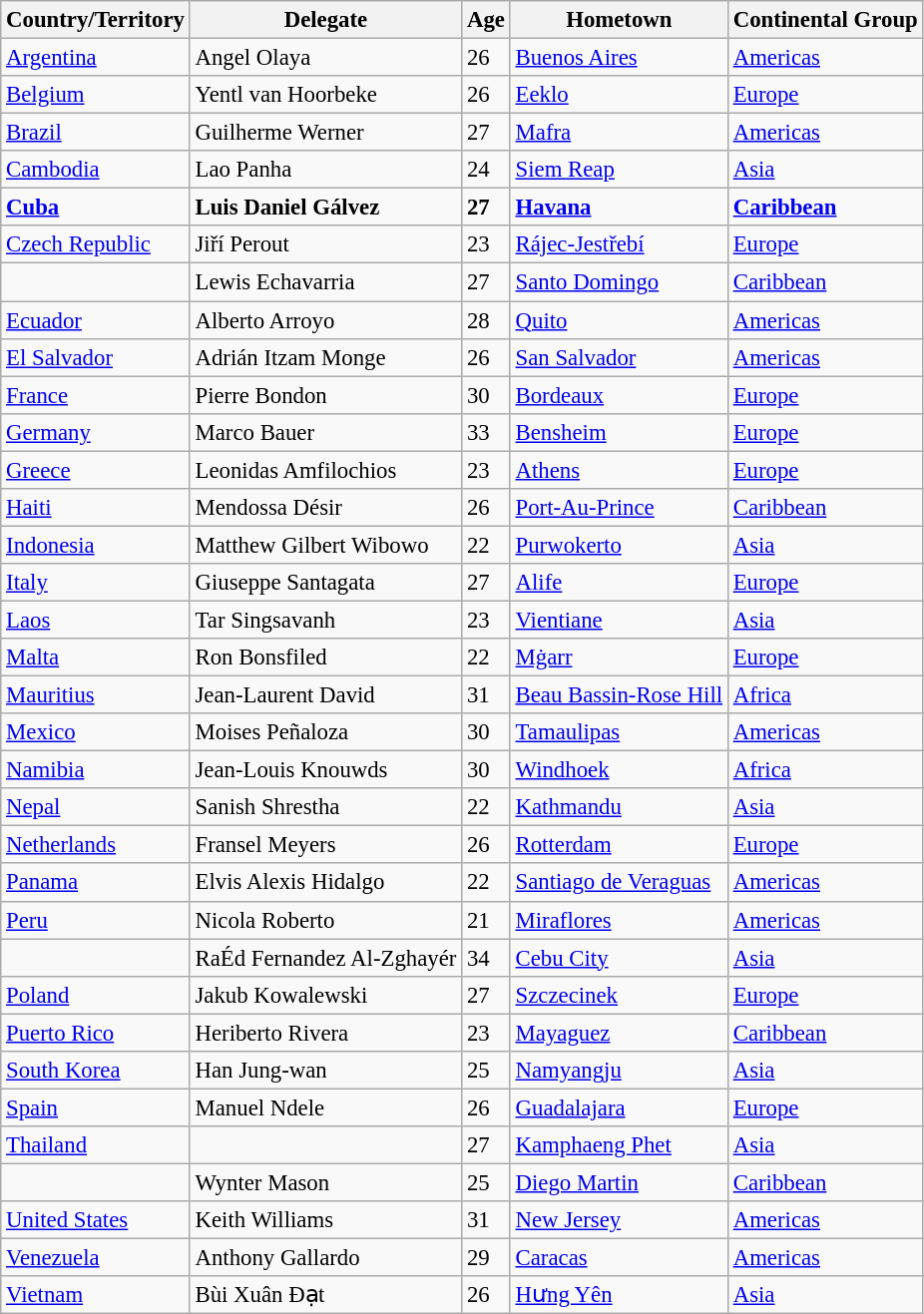<table class="wikitable sortable" style="font-size: 95%;">
<tr>
<th>Country/Territory</th>
<th>Delegate</th>
<th>Age</th>
<th>Hometown</th>
<th>Continental Group</th>
</tr>
<tr>
<td> <a href='#'>Argentina</a></td>
<td>Angel Olaya</td>
<td>26</td>
<td><a href='#'>Buenos Aires</a></td>
<td><a href='#'>Americas</a></td>
</tr>
<tr>
<td> <a href='#'>Belgium</a></td>
<td>Yentl van Hoorbeke</td>
<td>26</td>
<td><a href='#'>Eeklo</a></td>
<td><a href='#'>Europe</a></td>
</tr>
<tr>
<td> <a href='#'>Brazil</a></td>
<td>Guilherme Werner</td>
<td>27</td>
<td><a href='#'>Mafra</a></td>
<td><a href='#'>Americas</a></td>
</tr>
<tr>
<td> <a href='#'>Cambodia</a></td>
<td>Lao Panha</td>
<td>24</td>
<td><a href='#'>Siem Reap</a></td>
<td><a href='#'>Asia</a></td>
</tr>
<tr style="font-weight:bold">
<td> <a href='#'>Cuba</a></td>
<td>Luis Daniel Gálvez</td>
<td>27</td>
<td><a href='#'>Havana</a></td>
<td><a href='#'>Caribbean</a></td>
</tr>
<tr>
<td> <a href='#'>Czech Republic</a></td>
<td>Jiří Perout</td>
<td>23</td>
<td><a href='#'>Rájec-Jestřebí</a></td>
<td><a href='#'>Europe</a></td>
</tr>
<tr>
<td></td>
<td>Lewis Echavarria</td>
<td>27</td>
<td><a href='#'>Santo Domingo</a></td>
<td><a href='#'>Caribbean</a></td>
</tr>
<tr>
<td> <a href='#'>Ecuador</a></td>
<td>Alberto Arroyo</td>
<td>28</td>
<td><a href='#'>Quito</a></td>
<td><a href='#'>Americas</a></td>
</tr>
<tr>
<td> <a href='#'>El Salvador</a></td>
<td>Adrián Itzam Monge</td>
<td>26</td>
<td><a href='#'>San Salvador</a></td>
<td><a href='#'>Americas</a></td>
</tr>
<tr>
<td> <a href='#'>France</a></td>
<td>Pierre Bondon</td>
<td>30</td>
<td><a href='#'>Bordeaux</a></td>
<td><a href='#'>Europe</a></td>
</tr>
<tr>
<td> <a href='#'>Germany</a></td>
<td>Marco Bauer</td>
<td>33</td>
<td><a href='#'>Bensheim</a></td>
<td><a href='#'>Europe</a></td>
</tr>
<tr>
<td> <a href='#'>Greece</a></td>
<td>Leonidas Amfilochios</td>
<td>23</td>
<td><a href='#'>Athens</a></td>
<td><a href='#'>Europe</a></td>
</tr>
<tr>
<td> <a href='#'>Haiti</a></td>
<td>Mendossa Désir</td>
<td>26</td>
<td><a href='#'>Port-Au-Prince</a></td>
<td><a href='#'>Caribbean</a></td>
</tr>
<tr>
<td> <a href='#'>Indonesia</a></td>
<td>Matthew Gilbert Wibowo</td>
<td>22</td>
<td><a href='#'>Purwokerto</a></td>
<td><a href='#'>Asia</a></td>
</tr>
<tr>
<td> <a href='#'>Italy</a></td>
<td>Giuseppe Santagata</td>
<td>27</td>
<td><a href='#'>Alife</a></td>
<td><a href='#'>Europe</a></td>
</tr>
<tr>
<td> <a href='#'>Laos</a></td>
<td>Tar Singsavanh</td>
<td>23</td>
<td><a href='#'>Vientiane</a></td>
<td><a href='#'>Asia</a></td>
</tr>
<tr>
<td> <a href='#'>Malta</a></td>
<td>Ron Bonsfiled</td>
<td>22</td>
<td><a href='#'>Mġarr</a></td>
<td><a href='#'>Europe</a></td>
</tr>
<tr>
<td> <a href='#'>Mauritius</a></td>
<td>Jean-Laurent David</td>
<td>31</td>
<td><a href='#'>Beau Bassin-Rose Hill</a></td>
<td><a href='#'>Africa</a></td>
</tr>
<tr>
<td> <a href='#'>Mexico</a></td>
<td>Moises Peñaloza</td>
<td>30</td>
<td><a href='#'>Tamaulipas</a></td>
<td><a href='#'>Americas</a></td>
</tr>
<tr>
<td> <a href='#'>Namibia</a></td>
<td>Jean-Louis Knouwds</td>
<td>30</td>
<td><a href='#'>Windhoek</a></td>
<td><a href='#'>Africa</a></td>
</tr>
<tr>
<td> <a href='#'>Nepal</a></td>
<td>Sanish Shrestha</td>
<td>22</td>
<td><a href='#'>Kathmandu</a></td>
<td><a href='#'>Asia</a></td>
</tr>
<tr>
<td> <a href='#'>Netherlands</a></td>
<td>Fransel Meyers</td>
<td>26</td>
<td><a href='#'>Rotterdam</a></td>
<td><a href='#'>Europe</a></td>
</tr>
<tr>
<td> <a href='#'>Panama</a></td>
<td>Elvis Alexis Hidalgo</td>
<td>22</td>
<td><a href='#'>Santiago de Veraguas</a></td>
<td><a href='#'>Americas</a></td>
</tr>
<tr>
<td> <a href='#'>Peru</a></td>
<td>Nicola Roberto</td>
<td>21</td>
<td><a href='#'>Miraflores</a></td>
<td><a href='#'>Americas</a></td>
</tr>
<tr>
<td></td>
<td>RaÉd Fernandez Al-Zghayér</td>
<td>34</td>
<td><a href='#'>Cebu City</a></td>
<td><a href='#'>Asia</a></td>
</tr>
<tr>
<td> <a href='#'>Poland</a></td>
<td>Jakub Kowalewski</td>
<td>27</td>
<td><a href='#'>Szczecinek</a></td>
<td><a href='#'>Europe</a></td>
</tr>
<tr>
<td> <a href='#'>Puerto Rico</a></td>
<td>Heriberto Rivera</td>
<td>23</td>
<td><a href='#'>Mayaguez</a></td>
<td><a href='#'>Caribbean</a></td>
</tr>
<tr>
<td> <a href='#'>South Korea</a></td>
<td>Han Jung-wan</td>
<td>25</td>
<td><a href='#'>Namyangju</a></td>
<td><a href='#'>Asia</a></td>
</tr>
<tr>
<td> <a href='#'>Spain</a></td>
<td>Manuel Ndele</td>
<td>26</td>
<td><a href='#'>Guadalajara</a></td>
<td><a href='#'>Europe</a></td>
</tr>
<tr>
<td> <a href='#'>Thailand</a></td>
<td></td>
<td>27</td>
<td><a href='#'>Kamphaeng Phet</a></td>
<td><a href='#'>Asia</a></td>
</tr>
<tr>
<td></td>
<td>Wynter Mason</td>
<td>25</td>
<td><a href='#'>Diego Martin</a></td>
<td><a href='#'>Caribbean</a></td>
</tr>
<tr>
<td> <a href='#'>United States</a></td>
<td>Keith Williams</td>
<td>31</td>
<td><a href='#'>New Jersey</a></td>
<td><a href='#'>Americas</a></td>
</tr>
<tr>
<td> <a href='#'>Venezuela</a></td>
<td>Anthony Gallardo</td>
<td>29</td>
<td><a href='#'>Caracas</a></td>
<td><a href='#'>Americas</a></td>
</tr>
<tr>
<td> <a href='#'>Vietnam</a></td>
<td>Bùi Xuân Đạt</td>
<td>26</td>
<td><a href='#'>Hưng Yên</a></td>
<td><a href='#'>Asia</a></td>
</tr>
</table>
